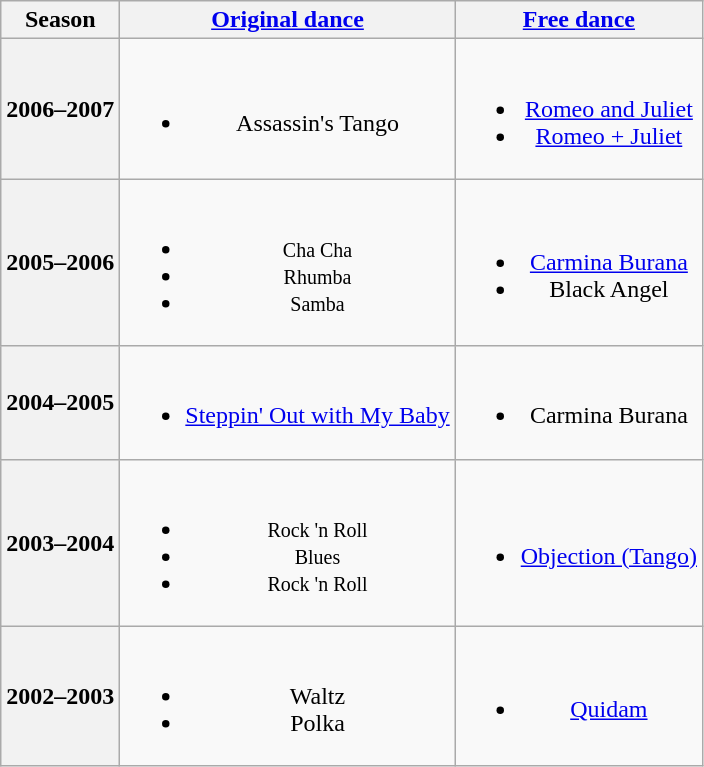<table class="wikitable" style="text-align:center">
<tr>
<th>Season</th>
<th><a href='#'>Original dance</a></th>
<th><a href='#'>Free dance</a></th>
</tr>
<tr>
<th>2006–2007 <br> </th>
<td><br><ul><li>Assassin's Tango <br></li></ul></td>
<td><br><ul><li><a href='#'>Romeo and Juliet</a> <br></li><li><a href='#'>Romeo + Juliet</a> <br></li></ul></td>
</tr>
<tr>
<th>2005–2006 <br> </th>
<td><br><ul><li><small>Cha Cha</small></li><li><small>Rhumba</small></li><li><small>Samba</small></li></ul></td>
<td><br><ul><li><a href='#'>Carmina Burana</a> <br></li><li>Black Angel <br></li></ul></td>
</tr>
<tr>
<th>2004–2005 <br> </th>
<td><br><ul><li><a href='#'>Steppin' Out with My Baby</a> <br></li></ul></td>
<td><br><ul><li>Carmina Burana <br></li></ul></td>
</tr>
<tr>
<th>2003–2004 <br> </th>
<td><br><ul><li><small>Rock 'n Roll</small></li><li><small>Blues</small></li><li><small>Rock 'n Roll</small></li></ul></td>
<td><br><ul><li><a href='#'>Objection (Tango)</a> <br></li></ul></td>
</tr>
<tr>
<th>2002–2003 <br> </th>
<td><br><ul><li>Waltz <br></li><li>Polka <br></li></ul></td>
<td><br><ul><li><a href='#'>Quidam</a> <br></li></ul></td>
</tr>
</table>
